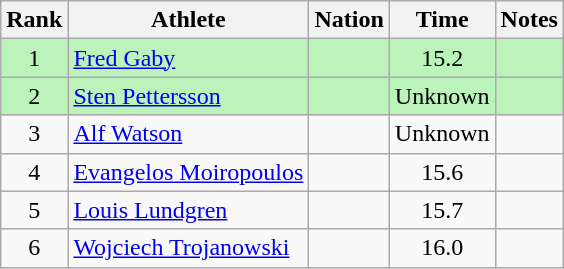<table class="wikitable sortable" style="text-align:center">
<tr>
<th>Rank</th>
<th>Athlete</th>
<th>Nation</th>
<th>Time</th>
<th>Notes</th>
</tr>
<tr bgcolor=bbf3bb>
<td>1</td>
<td align=left><a href='#'>Fred Gaby</a></td>
<td align=left></td>
<td>15.2</td>
<td></td>
</tr>
<tr bgcolor=bbf3bb>
<td>2</td>
<td align=left><a href='#'>Sten Pettersson</a></td>
<td align=left></td>
<td>Unknown</td>
<td></td>
</tr>
<tr>
<td>3</td>
<td align=left><a href='#'>Alf Watson</a></td>
<td align=left></td>
<td>Unknown</td>
<td></td>
</tr>
<tr>
<td>4</td>
<td align=left><a href='#'>Evangelos Moiropoulos</a></td>
<td align=left></td>
<td>15.6</td>
<td></td>
</tr>
<tr>
<td>5</td>
<td align=left><a href='#'>Louis Lundgren</a></td>
<td align=left></td>
<td>15.7</td>
<td></td>
</tr>
<tr>
<td>6</td>
<td align=left><a href='#'>Wojciech Trojanowski</a></td>
<td align=left></td>
<td>16.0</td>
<td></td>
</tr>
</table>
